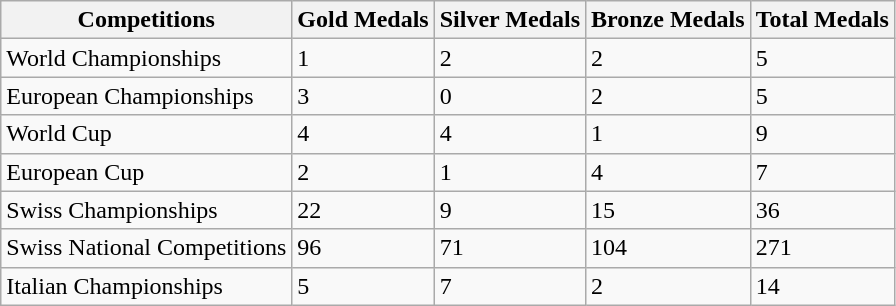<table class="wikitable sortable mw-collapsible">
<tr>
<th>Competitions</th>
<th>Gold Medals</th>
<th>Silver Medals</th>
<th>Bronze Medals</th>
<th>Total Medals</th>
</tr>
<tr>
<td>World Championships</td>
<td>1</td>
<td>2</td>
<td>2</td>
<td>5</td>
</tr>
<tr>
<td>European Championships</td>
<td>3</td>
<td>0</td>
<td>2</td>
<td>5</td>
</tr>
<tr>
<td>World Cup</td>
<td>4</td>
<td>4</td>
<td>1</td>
<td>9</td>
</tr>
<tr>
<td>European Cup</td>
<td>2</td>
<td>1</td>
<td>4</td>
<td>7</td>
</tr>
<tr>
<td>Swiss Championships</td>
<td>22</td>
<td>9</td>
<td>15</td>
<td>36</td>
</tr>
<tr>
<td>Swiss National Competitions</td>
<td>96</td>
<td>71</td>
<td>104</td>
<td>271</td>
</tr>
<tr>
<td>Italian Championships</td>
<td>5</td>
<td>7</td>
<td>2</td>
<td>14</td>
</tr>
</table>
